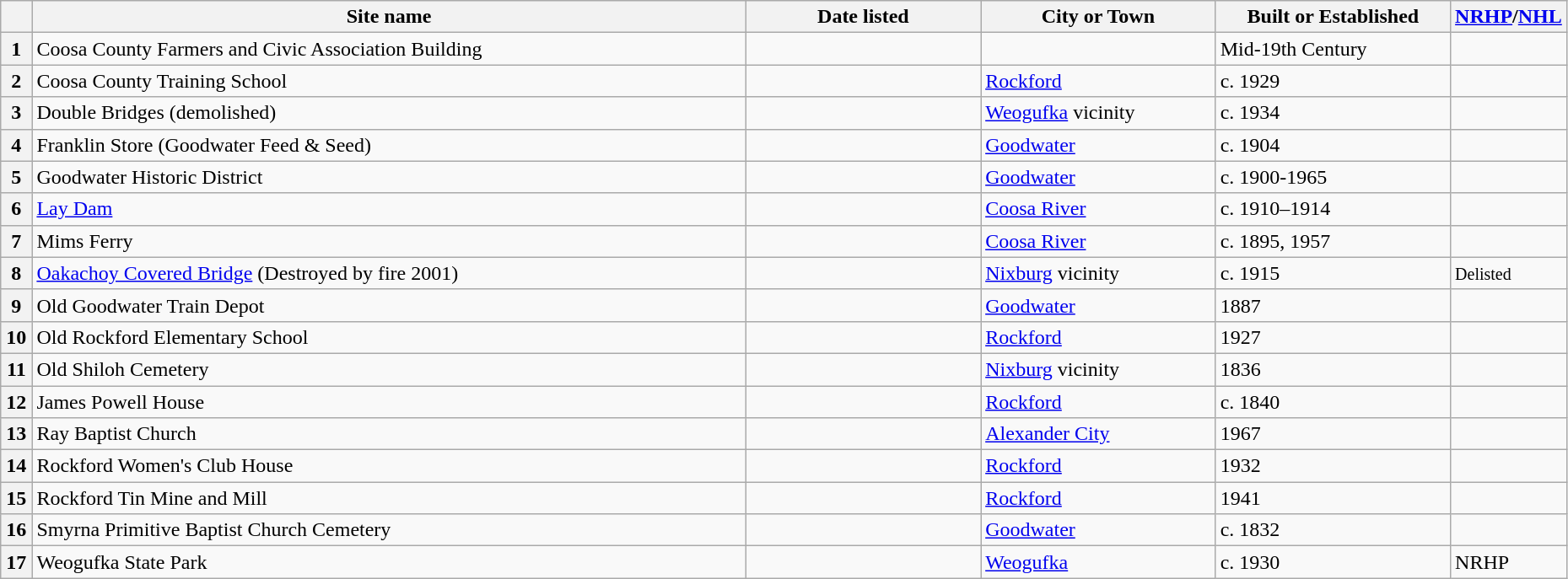<table class="wikitable" style="width:98%">
<tr>
<th width = 2% ></th>
<th><strong>Site name</strong></th>
<th width = 15% ><strong>Date listed</strong></th>
<th width = 15% ><strong>City or Town</strong></th>
<th width = 15% ><strong>Built or Established</strong></th>
<th width = 5%  ><strong><a href='#'>NRHP</a>/<a href='#'>NHL</a></strong></th>
</tr>
<tr ->
<th>1</th>
<td>Coosa County Farmers and Civic Association Building</td>
<td></td>
<td></td>
<td>Mid-19th Century</td>
<td></td>
</tr>
<tr ->
<th>2</th>
<td>Coosa County Training School</td>
<td></td>
<td><a href='#'>Rockford</a></td>
<td>c. 1929</td>
<td></td>
</tr>
<tr ->
<th>3</th>
<td>Double Bridges (demolished)</td>
<td></td>
<td><a href='#'>Weogufka</a> vicinity</td>
<td>c. 1934</td>
<td></td>
</tr>
<tr ->
<th>4</th>
<td>Franklin Store (Goodwater Feed & Seed)</td>
<td></td>
<td><a href='#'>Goodwater</a></td>
<td>c. 1904</td>
<td></td>
</tr>
<tr ->
<th>5</th>
<td>Goodwater Historic District</td>
<td></td>
<td><a href='#'>Goodwater</a></td>
<td>c. 1900-1965</td>
<td></td>
</tr>
<tr ->
<th>6</th>
<td><a href='#'>Lay Dam</a></td>
<td></td>
<td><a href='#'>Coosa River</a></td>
<td>c. 1910–1914</td>
<td></td>
</tr>
<tr ->
<th>7</th>
<td>Mims Ferry</td>
<td></td>
<td><a href='#'>Coosa River</a></td>
<td>c. 1895, 1957</td>
<td></td>
</tr>
<tr ->
<th>8</th>
<td><a href='#'>Oakachoy Covered Bridge</a> (Destroyed by fire 2001)</td>
<td></td>
<td><a href='#'>Nixburg</a> vicinity</td>
<td>c. 1915</td>
<td><small>Delisted</small></td>
</tr>
<tr ->
<th>9</th>
<td>Old Goodwater Train Depot</td>
<td></td>
<td><a href='#'>Goodwater</a></td>
<td>1887</td>
<td></td>
</tr>
<tr ->
<th>10</th>
<td>Old Rockford Elementary School</td>
<td></td>
<td><a href='#'>Rockford</a></td>
<td>1927</td>
<td></td>
</tr>
<tr ->
<th>11</th>
<td>Old Shiloh Cemetery</td>
<td></td>
<td><a href='#'>Nixburg</a> vicinity</td>
<td>1836</td>
<td></td>
</tr>
<tr ->
<th>12</th>
<td>James Powell House</td>
<td></td>
<td><a href='#'>Rockford</a></td>
<td>c. 1840</td>
<td></td>
</tr>
<tr ->
<th>13</th>
<td>Ray Baptist Church</td>
<td></td>
<td><a href='#'>Alexander City</a></td>
<td>1967</td>
<td></td>
</tr>
<tr ->
<th>14</th>
<td>Rockford Women's Club House</td>
<td></td>
<td><a href='#'>Rockford</a></td>
<td>1932</td>
<td></td>
</tr>
<tr ->
<th>15</th>
<td>Rockford Tin Mine and Mill</td>
<td></td>
<td><a href='#'>Rockford</a></td>
<td>1941</td>
<td></td>
</tr>
<tr ->
<th>16</th>
<td>Smyrna Primitive Baptist Church Cemetery</td>
<td></td>
<td><a href='#'>Goodwater</a></td>
<td>c. 1832</td>
<td></td>
</tr>
<tr ->
<th>17</th>
<td>Weogufka State Park</td>
<td></td>
<td><a href='#'>Weogufka</a></td>
<td>c. 1930</td>
<td>NRHP</td>
</tr>
</table>
